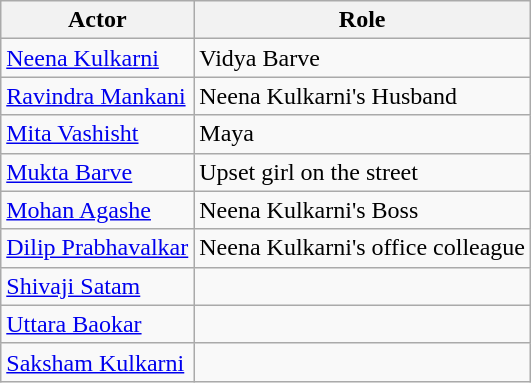<table class="wikitable">
<tr>
<th>Actor</th>
<th>Role</th>
</tr>
<tr>
<td><a href='#'>Neena Kulkarni</a></td>
<td>Vidya Barve</td>
</tr>
<tr>
<td><a href='#'>Ravindra Mankani</a></td>
<td>Neena Kulkarni's Husband</td>
</tr>
<tr>
<td><a href='#'>Mita Vashisht</a></td>
<td>Maya</td>
</tr>
<tr>
<td><a href='#'>Mukta Barve</a></td>
<td>Upset girl on the street</td>
</tr>
<tr>
<td><a href='#'>Mohan Agashe</a></td>
<td>Neena Kulkarni's Boss</td>
</tr>
<tr>
<td><a href='#'>Dilip Prabhavalkar</a></td>
<td>Neena Kulkarni's office colleague</td>
</tr>
<tr>
<td><a href='#'>Shivaji Satam</a></td>
<td></td>
</tr>
<tr>
<td><a href='#'>Uttara Baokar</a></td>
<td></td>
</tr>
<tr>
<td><a href='#'>Saksham Kulkarni</a></td>
<td></td>
</tr>
</table>
